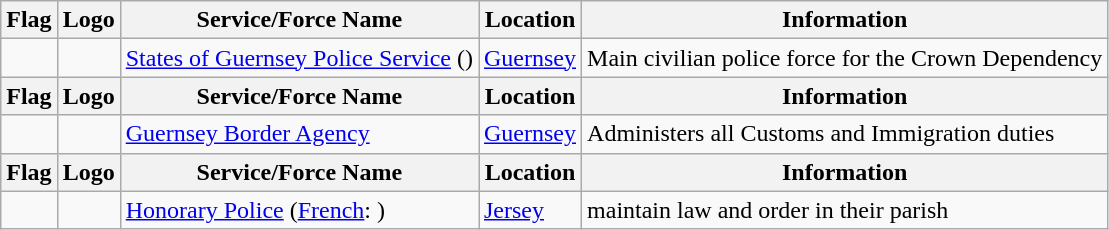<table class="wikitable sortable">
<tr>
<th class="unsortable">Flag</th>
<th class="unsortable">Logo</th>
<th>Service/Force Name</th>
<th>Location</th>
<th>Information</th>
</tr>
<tr valign="top">
<td></td>
<td></td>
<td><a href='#'>States of Guernsey Police Service</a> ()</td>
<td><a href='#'>Guernsey</a></td>
<td>Main civilian police force for the Crown Dependency</td>
</tr>
<tr>
<th class="unsortable">Flag</th>
<th class="unsortable">Logo</th>
<th>Service/Force Name</th>
<th>Location</th>
<th>Information</th>
</tr>
<tr valign="top">
<td></td>
<td></td>
<td><a href='#'>Guernsey Border Agency</a></td>
<td><a href='#'>Guernsey</a></td>
<td>Administers all Customs and Immigration duties</td>
</tr>
<tr>
<th class="unsortable">Flag</th>
<th class="unsortable">Logo</th>
<th>Service/Force Name</th>
<th>Location</th>
<th>Information</th>
</tr>
<tr valign="top">
<td></td>
<td></td>
<td><a href='#'>Honorary Police</a> (<a href='#'>French</a>: )</td>
<td><a href='#'>Jersey</a></td>
<td>maintain law and order in their parish</td>
</tr>
</table>
